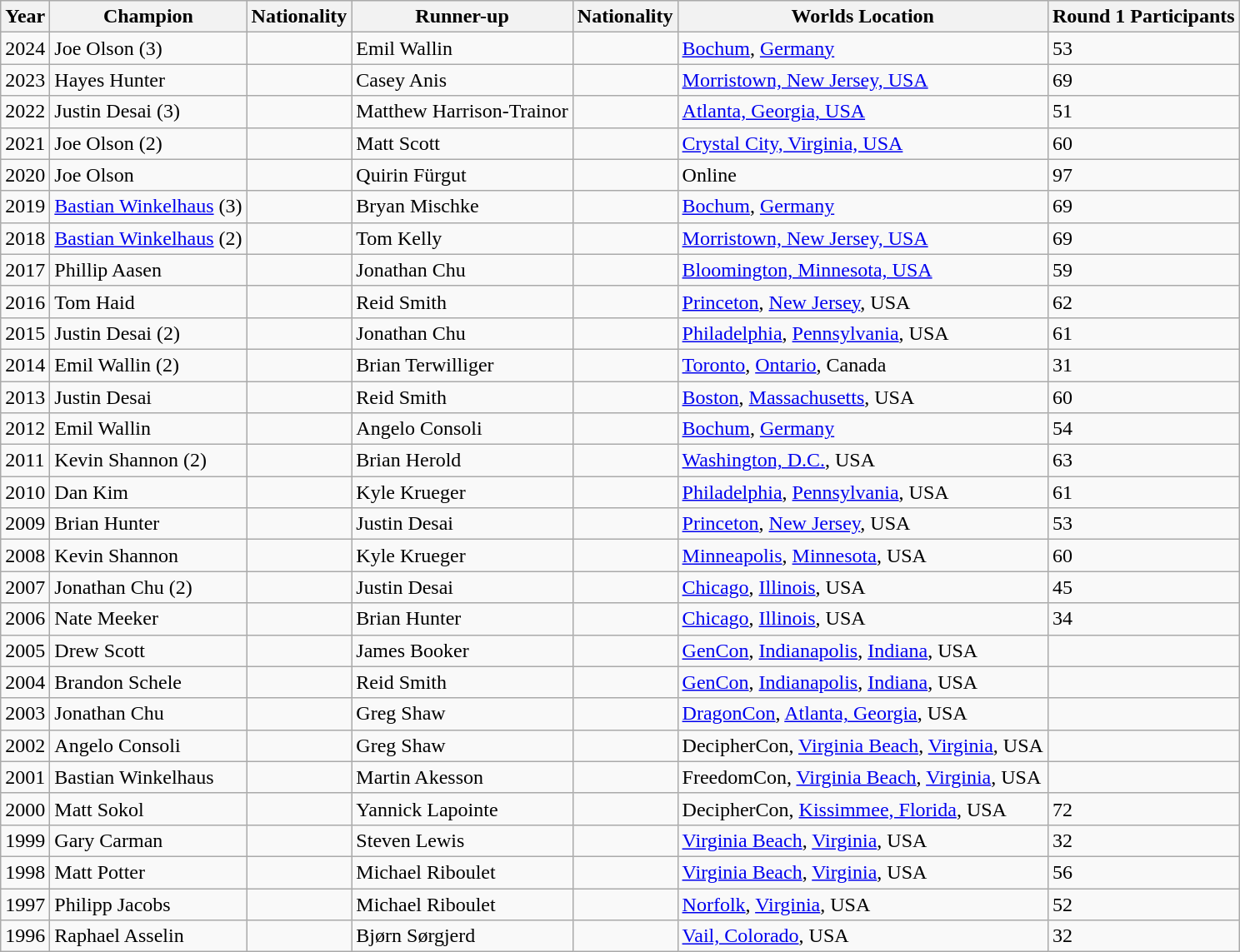<table class="wikitable">
<tr>
<th>Year</th>
<th>Champion</th>
<th>Nationality</th>
<th>Runner-up</th>
<th>Nationality</th>
<th>Worlds Location</th>
<th>Round 1 Participants</th>
</tr>
<tr>
<td>2024</td>
<td>Joe Olson (3)</td>
<td></td>
<td>Emil Wallin</td>
<td></td>
<td><a href='#'>Bochum</a>, <a href='#'>Germany</a></td>
<td>53</td>
</tr>
<tr>
<td>2023</td>
<td>Hayes Hunter</td>
<td></td>
<td>Casey Anis</td>
<td></td>
<td><a href='#'>Morristown, New Jersey, USA</a></td>
<td>69</td>
</tr>
<tr>
<td>2022</td>
<td>Justin Desai (3)</td>
<td></td>
<td>Matthew Harrison-Trainor</td>
<td></td>
<td><a href='#'>Atlanta, Georgia, USA</a></td>
<td>51</td>
</tr>
<tr>
<td>2021</td>
<td>Joe Olson (2)</td>
<td></td>
<td>Matt Scott</td>
<td></td>
<td><a href='#'>Crystal City, Virginia, USA</a></td>
<td>60</td>
</tr>
<tr>
<td>2020</td>
<td>Joe Olson</td>
<td></td>
<td>Quirin Fürgut</td>
<td></td>
<td>Online</td>
<td>97</td>
</tr>
<tr>
<td>2019</td>
<td><a href='#'>Bastian Winkelhaus</a> (3)</td>
<td></td>
<td>Bryan Mischke</td>
<td></td>
<td><a href='#'>Bochum</a>, <a href='#'>Germany</a></td>
<td>69</td>
</tr>
<tr>
<td>2018</td>
<td><a href='#'>Bastian Winkelhaus</a> (2)</td>
<td></td>
<td>Tom Kelly</td>
<td></td>
<td><a href='#'>Morristown, New Jersey, USA</a></td>
<td>69</td>
</tr>
<tr>
<td>2017</td>
<td>Phillip Aasen</td>
<td></td>
<td>Jonathan Chu</td>
<td></td>
<td><a href='#'>Bloomington, Minnesota, USA</a></td>
<td>59</td>
</tr>
<tr>
<td>2016</td>
<td>Tom Haid</td>
<td></td>
<td>Reid Smith</td>
<td></td>
<td><a href='#'>Princeton</a>, <a href='#'>New Jersey</a>, USA</td>
<td>62</td>
</tr>
<tr>
<td>2015</td>
<td>Justin Desai (2)</td>
<td></td>
<td>Jonathan Chu</td>
<td></td>
<td><a href='#'>Philadelphia</a>, <a href='#'>Pennsylvania</a>, USA</td>
<td>61</td>
</tr>
<tr>
<td>2014</td>
<td>Emil Wallin (2)</td>
<td></td>
<td>Brian Terwilliger</td>
<td></td>
<td><a href='#'>Toronto</a>, <a href='#'>Ontario</a>, Canada</td>
<td>31</td>
</tr>
<tr>
<td>2013</td>
<td>Justin Desai</td>
<td></td>
<td>Reid Smith</td>
<td></td>
<td><a href='#'>Boston</a>, <a href='#'>Massachusetts</a>, USA</td>
<td>60</td>
</tr>
<tr>
<td>2012</td>
<td>Emil Wallin</td>
<td></td>
<td>Angelo Consoli</td>
<td></td>
<td><a href='#'>Bochum</a>, <a href='#'>Germany</a></td>
<td>54</td>
</tr>
<tr>
<td>2011</td>
<td>Kevin Shannon (2)</td>
<td></td>
<td>Brian Herold</td>
<td></td>
<td><a href='#'>Washington, D.C.</a>, USA</td>
<td>63</td>
</tr>
<tr>
<td>2010</td>
<td>Dan Kim</td>
<td></td>
<td>Kyle Krueger</td>
<td></td>
<td><a href='#'>Philadelphia</a>, <a href='#'>Pennsylvania</a>, USA</td>
<td>61</td>
</tr>
<tr>
<td>2009</td>
<td>Brian Hunter</td>
<td></td>
<td>Justin Desai</td>
<td></td>
<td><a href='#'>Princeton</a>, <a href='#'>New Jersey</a>, USA</td>
<td>53</td>
</tr>
<tr>
<td>2008</td>
<td>Kevin Shannon</td>
<td></td>
<td>Kyle Krueger</td>
<td></td>
<td><a href='#'>Minneapolis</a>, <a href='#'>Minnesota</a>, USA</td>
<td>60</td>
</tr>
<tr>
<td>2007</td>
<td>Jonathan Chu (2)</td>
<td></td>
<td>Justin Desai</td>
<td></td>
<td><a href='#'>Chicago</a>, <a href='#'>Illinois</a>, USA</td>
<td>45</td>
</tr>
<tr>
<td>2006</td>
<td>Nate Meeker</td>
<td></td>
<td>Brian Hunter</td>
<td></td>
<td><a href='#'>Chicago</a>, <a href='#'>Illinois</a>, USA</td>
<td>34</td>
</tr>
<tr>
<td>2005</td>
<td>Drew Scott</td>
<td></td>
<td>James Booker</td>
<td></td>
<td><a href='#'>GenCon</a>, <a href='#'>Indianapolis</a>, <a href='#'>Indiana</a>, USA</td>
<td></td>
</tr>
<tr>
<td>2004</td>
<td>Brandon Schele</td>
<td></td>
<td>Reid Smith</td>
<td></td>
<td><a href='#'>GenCon</a>, <a href='#'>Indianapolis</a>, <a href='#'>Indiana</a>, USA</td>
<td></td>
</tr>
<tr>
<td>2003</td>
<td>Jonathan Chu</td>
<td></td>
<td>Greg Shaw</td>
<td></td>
<td><a href='#'>DragonCon</a>, <a href='#'>Atlanta, Georgia</a>, USA</td>
<td></td>
</tr>
<tr>
<td>2002</td>
<td>Angelo Consoli</td>
<td></td>
<td>Greg Shaw</td>
<td></td>
<td>DecipherCon, <a href='#'>Virginia Beach</a>, <a href='#'>Virginia</a>, USA</td>
<td></td>
</tr>
<tr>
<td>2001</td>
<td>Bastian Winkelhaus</td>
<td></td>
<td>Martin Akesson</td>
<td></td>
<td>FreedomCon, <a href='#'>Virginia Beach</a>, <a href='#'>Virginia</a>, USA</td>
<td></td>
</tr>
<tr>
<td>2000</td>
<td>Matt Sokol</td>
<td></td>
<td>Yannick Lapointe</td>
<td></td>
<td>DecipherCon, <a href='#'>Kissimmee, Florida</a>, USA</td>
<td>72</td>
</tr>
<tr>
<td>1999</td>
<td>Gary Carman</td>
<td></td>
<td>Steven Lewis</td>
<td></td>
<td><a href='#'>Virginia Beach</a>,  <a href='#'>Virginia</a>, USA</td>
<td>32</td>
</tr>
<tr>
<td>1998</td>
<td>Matt Potter</td>
<td></td>
<td>Michael Riboulet</td>
<td></td>
<td><a href='#'>Virginia Beach</a>, <a href='#'>Virginia</a>, USA</td>
<td>56</td>
</tr>
<tr>
<td>1997</td>
<td>Philipp Jacobs</td>
<td></td>
<td>Michael Riboulet</td>
<td></td>
<td><a href='#'>Norfolk</a>, <a href='#'>Virginia</a>, USA</td>
<td>52</td>
</tr>
<tr>
<td>1996</td>
<td>Raphael Asselin</td>
<td></td>
<td>Bjørn Sørgjerd</td>
<td></td>
<td><a href='#'>Vail, Colorado</a>, USA</td>
<td>32</td>
</tr>
</table>
